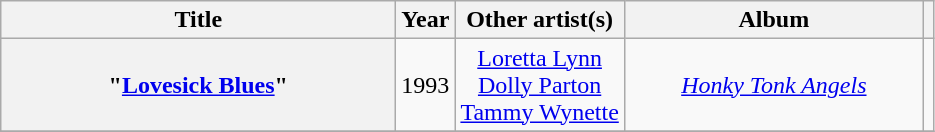<table class="wikitable plainrowheaders" style="text-align:center;" border="1">
<tr>
<th scope="col" style="width:16em;">Title</th>
<th scope="col">Year</th>
<th scope="col">Other artist(s)</th>
<th scope="col" style="width:12em;">Album</th>
<th scope="col"></th>
</tr>
<tr>
<th scope="row">"<a href='#'>Lovesick Blues</a>"</th>
<td>1993</td>
<td><a href='#'>Loretta Lynn</a><br><a href='#'>Dolly Parton</a><br><a href='#'>Tammy Wynette</a></td>
<td><em><a href='#'>Honky Tonk Angels</a></em></td>
<td></td>
</tr>
<tr>
</tr>
</table>
